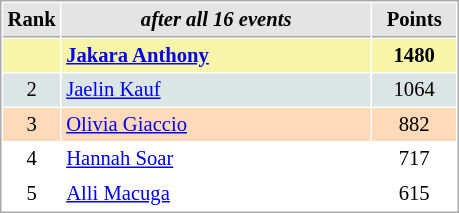<table cellspacing="1" cellpadding="3" style="border:1px solid #AAAAAA;font-size:86%">
<tr style="background-color: #E4E4E4;">
<th style="border-bottom:1px solid #AAAAAA; width: 10px;">Rank</th>
<th style="border-bottom:1px solid #AAAAAA; width: 200px;"><em>after all 16 events</em></th>
<th style="border-bottom:1px solid #AAAAAA; width: 50px;">Points</th>
</tr>
<tr style="background:#f7f6a8;">
<td align=center></td>
<td> <strong><a href='#'>Jakara Anthony</a></strong></td>
<td align=center><strong>1480</strong></td>
</tr>
<tr style="background:#dce5e5;">
<td align=center>2</td>
<td> <a href='#'>Jaelin Kauf</a></td>
<td align=center>1064</td>
</tr>
<tr style="background:#ffdab9;">
<td align=center>3</td>
<td> <a href='#'>Olivia Giaccio</a></td>
<td align=center>882</td>
</tr>
<tr>
<td align=center>4</td>
<td> <a href='#'>Hannah Soar</a></td>
<td align=center>717</td>
</tr>
<tr>
<td align=center>5</td>
<td> <a href='#'>Alli Macuga</a></td>
<td align=center>615</td>
</tr>
</table>
